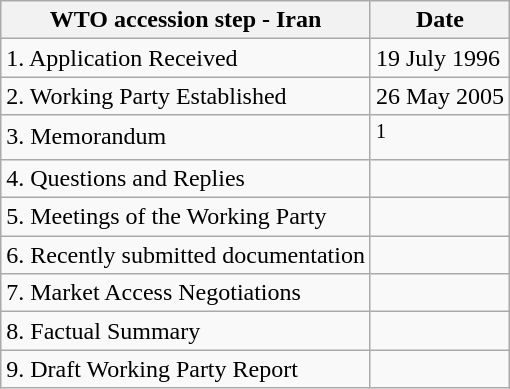<table class="wikitable">
<tr>
<th>WTO accession step - Iran</th>
<th>Date</th>
</tr>
<tr>
<td>1. Application Received</td>
<td>19 July 1996</td>
</tr>
<tr>
<td>2. Working Party Established</td>
<td>26 May 2005</td>
</tr>
<tr>
<td>3. Memorandum</td>
<td><sup>1</sup></td>
</tr>
<tr>
<td>4. Questions and Replies</td>
<td></td>
</tr>
<tr>
<td>5. Meetings of the Working Party</td>
<td></td>
</tr>
<tr>
<td>6. Recently submitted documentation</td>
<td></td>
</tr>
<tr>
<td>7. Market Access Negotiations</td>
<td></td>
</tr>
<tr>
<td>8. Factual Summary</td>
<td></td>
</tr>
<tr>
<td>9. Draft Working Party Report</td>
<td></td>
</tr>
</table>
